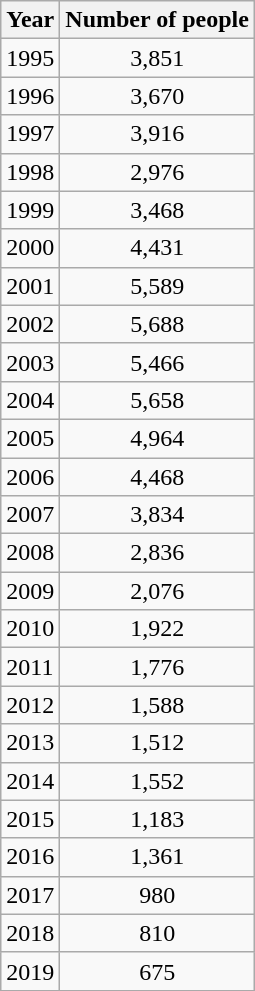<table class="wikitable">
<tr>
<th>Year</th>
<th>Number <strong>of people</strong></th>
</tr>
<tr>
<td>1995</td>
<td style="text-align:center;">3,851</td>
</tr>
<tr>
<td>1996</td>
<td style="text-align:center;">3,670</td>
</tr>
<tr>
<td>1997</td>
<td style="text-align:center;">3,916</td>
</tr>
<tr>
<td>1998</td>
<td style="text-align:center;">2,976</td>
</tr>
<tr>
<td>1999</td>
<td style="text-align:center;">3,468</td>
</tr>
<tr>
<td>2000</td>
<td style="text-align:center;">4,431</td>
</tr>
<tr>
<td>2001</td>
<td style="text-align:center;">5,589</td>
</tr>
<tr>
<td>2002</td>
<td style="text-align:center;">5,688</td>
</tr>
<tr>
<td>2003</td>
<td style="text-align:center;">5,466</td>
</tr>
<tr>
<td>2004</td>
<td style="text-align:center;">5,658</td>
</tr>
<tr>
<td>2005</td>
<td style="text-align:center;">4,964</td>
</tr>
<tr>
<td>2006</td>
<td style="text-align:center;">4,468</td>
</tr>
<tr>
<td>2007</td>
<td style="text-align:center;">3,834</td>
</tr>
<tr>
<td>2008</td>
<td style="text-align:center;">2,836</td>
</tr>
<tr>
<td>2009</td>
<td style="text-align:center;">2,076</td>
</tr>
<tr>
<td>2010</td>
<td style="text-align:center;">1,922</td>
</tr>
<tr>
<td>2011</td>
<td style="text-align:center;">1,776</td>
</tr>
<tr>
<td>2012</td>
<td style="text-align:center;">1,588</td>
</tr>
<tr>
<td>2013</td>
<td style="text-align:center;">1,512</td>
</tr>
<tr>
<td>2014</td>
<td style="text-align:center;">1,552</td>
</tr>
<tr>
<td>2015</td>
<td style="text-align:center;">1,183</td>
</tr>
<tr>
<td>2016</td>
<td style="text-align:center;">1,361</td>
</tr>
<tr>
<td>2017</td>
<td style="text-align:center;">980</td>
</tr>
<tr>
<td>2018</td>
<td style="text-align:center;">810</td>
</tr>
<tr>
<td>2019</td>
<td style="text-align:center;">675</td>
</tr>
</table>
